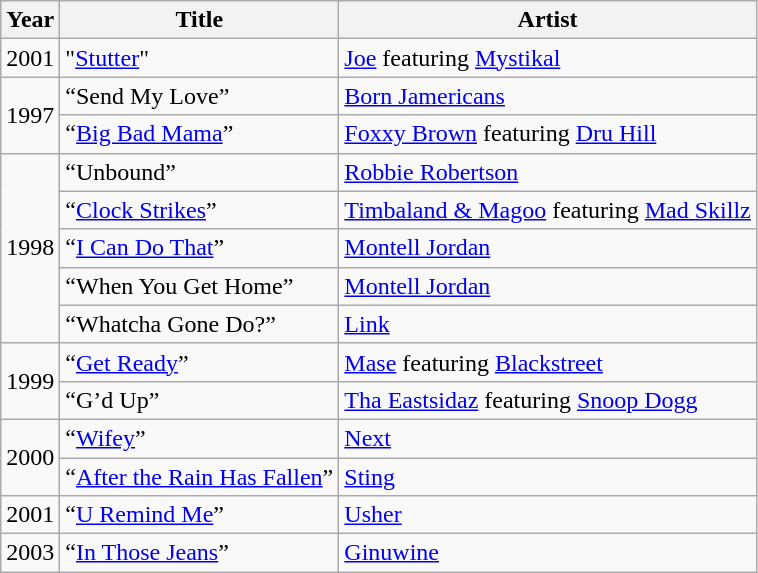<table class="wikitable sortable">
<tr>
<th>Year</th>
<th>Title</th>
<th>Artist</th>
</tr>
<tr>
<td>2001</td>
<td>"<a href='#'>Stutter</a>"</td>
<td><a href='#'>Joe</a> featuring <a href='#'>Mystikal</a></td>
</tr>
<tr>
<td rowspan=2>1997</td>
<td>“Send My Love”</td>
<td><a href='#'>Born Jamericans</a></td>
</tr>
<tr>
<td>“<a href='#'>Big Bad Mama</a>”</td>
<td><a href='#'>Foxxy Brown</a> featuring <a href='#'>Dru Hill</a></td>
</tr>
<tr>
<td rowspan=5>1998</td>
<td>“Unbound”</td>
<td><a href='#'>Robbie Robertson</a></td>
</tr>
<tr>
<td>“<a href='#'>Clock Strikes</a>” </td>
<td><a href='#'>Timbaland & Magoo</a> featuring <a href='#'>Mad Skillz</a></td>
</tr>
<tr>
<td>“<a href='#'>I Can Do That</a>”</td>
<td><a href='#'>Montell Jordan</a></td>
</tr>
<tr>
<td>“When You Get Home”</td>
<td><a href='#'>Montell Jordan</a></td>
</tr>
<tr>
<td>“Whatcha Gone Do?”</td>
<td><a href='#'>Link</a></td>
</tr>
<tr>
<td rowspan=2>1999</td>
<td>“<a href='#'>Get Ready</a>”</td>
<td><a href='#'>Mase</a> featuring <a href='#'>Blackstreet</a></td>
</tr>
<tr>
<td>“G’d Up”</td>
<td><a href='#'>Tha Eastsidaz</a> featuring <a href='#'>Snoop Dogg</a></td>
</tr>
<tr>
<td rowspan=2>2000</td>
<td>“<a href='#'>Wifey</a>”</td>
<td><a href='#'>Next</a></td>
</tr>
<tr>
<td>“<a href='#'>After the Rain Has Fallen</a>”</td>
<td><a href='#'>Sting</a></td>
</tr>
<tr>
<td>2001</td>
<td>“<a href='#'>U Remind Me</a>”</td>
<td><a href='#'>Usher</a></td>
</tr>
<tr>
<td>2003</td>
<td>“<a href='#'>In Those Jeans</a>”</td>
<td><a href='#'>Ginuwine</a></td>
</tr>
</table>
